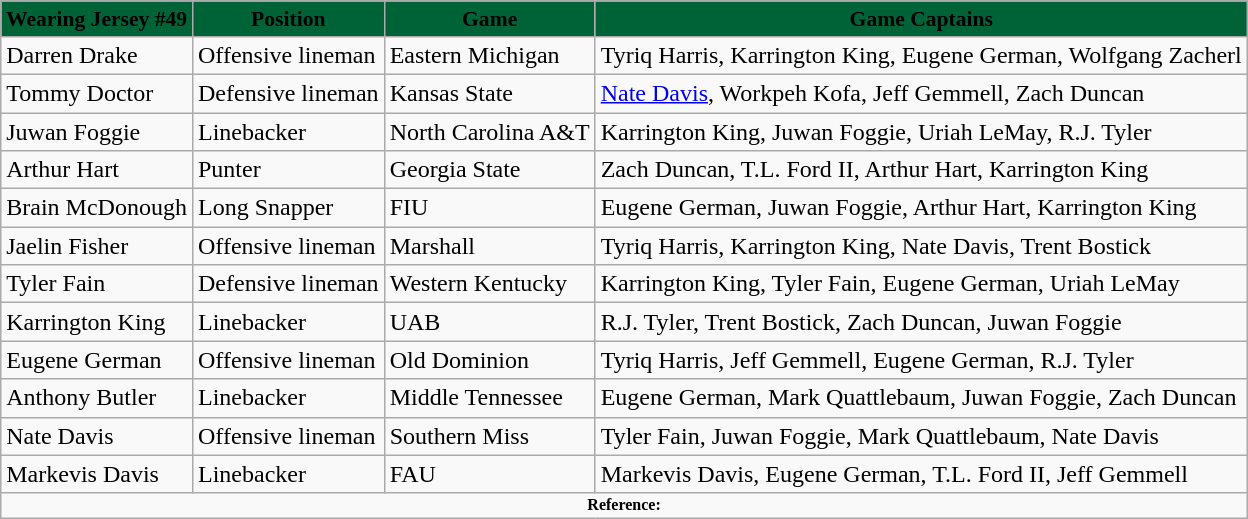<table class="wikitable">
<tr style="background:#006338; text-align:center; font-size:90%;">
<td><span><strong>Wearing Jersey #49</strong></span></td>
<td><span><strong>Position</strong></span></td>
<td><span><strong>Game</strong></span></td>
<td><span><strong>Game Captains</strong></span></td>
</tr>
<tr>
<td>Darren Drake</td>
<td>Offensive lineman</td>
<td>Eastern Michigan</td>
<td>Tyriq Harris, Karrington King, Eugene German, Wolfgang Zacherl</td>
</tr>
<tr>
<td>Tommy Doctor</td>
<td>Defensive lineman</td>
<td>Kansas State</td>
<td><a href='#'>Nate Davis</a>, Workpeh Kofa, Jeff Gemmell, Zach Duncan</td>
</tr>
<tr>
<td>Juwan Foggie</td>
<td>Linebacker</td>
<td>North Carolina A&T</td>
<td>Karrington King, Juwan Foggie, Uriah LeMay, R.J. Tyler</td>
</tr>
<tr>
<td>Arthur Hart</td>
<td>Punter</td>
<td>Georgia State</td>
<td>Zach Duncan, T.L. Ford II, Arthur Hart, Karrington King</td>
</tr>
<tr>
<td>Brain McDonough</td>
<td>Long Snapper</td>
<td>FIU</td>
<td>Eugene German, Juwan Foggie, Arthur Hart, Karrington King</td>
</tr>
<tr>
<td>Jaelin Fisher</td>
<td>Offensive lineman</td>
<td>Marshall</td>
<td>Tyriq Harris, Karrington King, Nate Davis, Trent Bostick</td>
</tr>
<tr>
<td>Tyler Fain</td>
<td>Defensive lineman</td>
<td>Western Kentucky</td>
<td>Karrington King, Tyler Fain, Eugene German, Uriah LeMay</td>
</tr>
<tr>
<td>Karrington King</td>
<td>Linebacker</td>
<td>UAB</td>
<td>R.J. Tyler, Trent Bostick, Zach Duncan, Juwan Foggie</td>
</tr>
<tr>
<td>Eugene German</td>
<td>Offensive lineman</td>
<td>Old Dominion</td>
<td>Tyriq Harris, Jeff Gemmell, Eugene German, R.J. Tyler</td>
</tr>
<tr>
<td>Anthony Butler</td>
<td>Linebacker</td>
<td>Middle Tennessee</td>
<td>Eugene German, Mark Quattlebaum, Juwan Foggie, Zach Duncan</td>
</tr>
<tr>
<td>Nate Davis</td>
<td>Offensive lineman</td>
<td>Southern Miss</td>
<td>Tyler Fain, Juwan Foggie, Mark Quattlebaum, Nate Davis</td>
</tr>
<tr>
<td>Markevis Davis</td>
<td>Linebacker</td>
<td>FAU</td>
<td>Markevis Davis, Eugene German, T.L. Ford II, Jeff Gemmell</td>
</tr>
<tr>
<td colspan="5" style="font-size: 8pt" align="center"><strong>Reference:</strong></td>
</tr>
</table>
